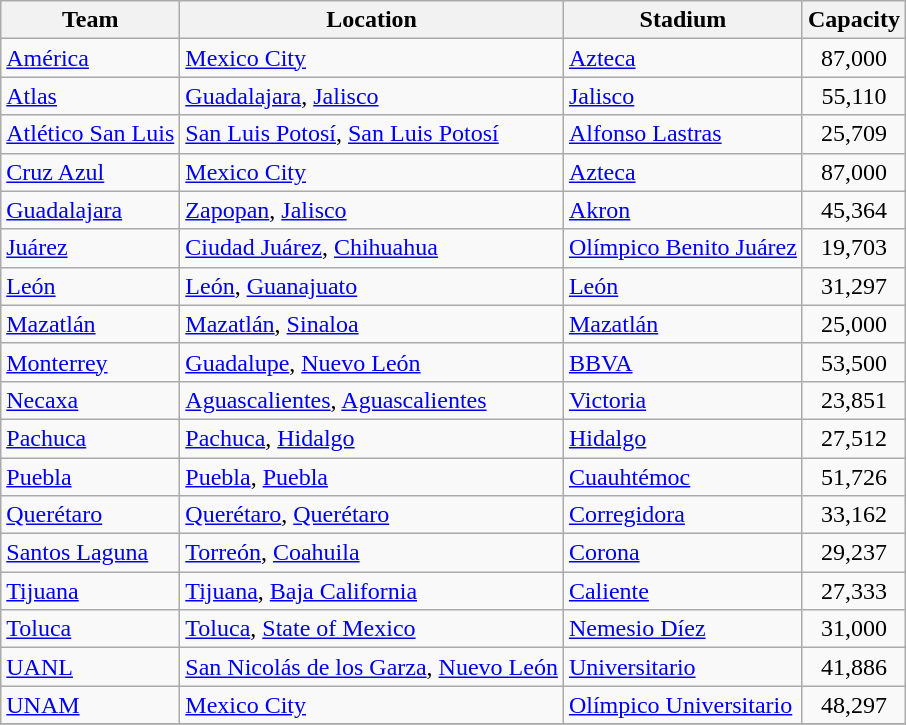<table class="wikitable sortable" style="text-align: left;">
<tr>
<th>Team</th>
<th>Location</th>
<th>Stadium</th>
<th>Capacity</th>
</tr>
<tr>
<td><a href='#'>América</a></td>
<td><a href='#'>Mexico City</a></td>
<td><a href='#'>Azteca</a></td>
<td align=center>87,000</td>
</tr>
<tr>
<td><a href='#'>Atlas</a></td>
<td><a href='#'>Guadalajara</a>, <a href='#'>Jalisco</a></td>
<td><a href='#'>Jalisco</a></td>
<td align=center>55,110</td>
</tr>
<tr>
<td><a href='#'>Atlético San Luis</a></td>
<td><a href='#'>San Luis Potosí</a>, <a href='#'>San Luis Potosí</a></td>
<td><a href='#'>Alfonso Lastras</a></td>
<td align=center>25,709</td>
</tr>
<tr>
<td><a href='#'>Cruz Azul</a></td>
<td><a href='#'>Mexico City</a></td>
<td><a href='#'>Azteca</a></td>
<td align=center>87,000</td>
</tr>
<tr>
<td><a href='#'>Guadalajara</a></td>
<td><a href='#'>Zapopan</a>, <a href='#'>Jalisco</a></td>
<td><a href='#'>Akron</a></td>
<td align=center>45,364</td>
</tr>
<tr>
<td><a href='#'>Juárez</a></td>
<td><a href='#'>Ciudad Juárez</a>, <a href='#'>Chihuahua</a></td>
<td><a href='#'>Olímpico Benito Juárez</a></td>
<td align=center>19,703</td>
</tr>
<tr>
<td><a href='#'>León</a></td>
<td><a href='#'>León</a>, <a href='#'>Guanajuato</a></td>
<td><a href='#'>León</a></td>
<td align=center>31,297</td>
</tr>
<tr>
<td><a href='#'>Mazatlán</a></td>
<td><a href='#'>Mazatlán</a>, <a href='#'>Sinaloa</a></td>
<td><a href='#'>Mazatlán</a></td>
<td align=center>25,000</td>
</tr>
<tr>
<td><a href='#'>Monterrey</a></td>
<td><a href='#'>Guadalupe</a>, <a href='#'>Nuevo León</a></td>
<td><a href='#'>BBVA</a></td>
<td align=center>53,500</td>
</tr>
<tr>
<td><a href='#'>Necaxa</a></td>
<td><a href='#'>Aguascalientes</a>, <a href='#'>Aguascalientes</a></td>
<td><a href='#'>Victoria</a></td>
<td align=center>23,851</td>
</tr>
<tr>
<td><a href='#'>Pachuca</a></td>
<td><a href='#'>Pachuca</a>, <a href='#'>Hidalgo</a></td>
<td><a href='#'>Hidalgo</a></td>
<td align=center>27,512</td>
</tr>
<tr>
<td><a href='#'>Puebla</a></td>
<td><a href='#'>Puebla</a>, <a href='#'>Puebla</a></td>
<td><a href='#'>Cuauhtémoc</a></td>
<td align=center>51,726</td>
</tr>
<tr>
<td><a href='#'>Querétaro</a></td>
<td><a href='#'>Querétaro</a>, <a href='#'>Querétaro</a></td>
<td><a href='#'>Corregidora</a></td>
<td align=center>33,162</td>
</tr>
<tr>
<td><a href='#'>Santos Laguna</a></td>
<td><a href='#'>Torreón</a>, <a href='#'>Coahuila</a></td>
<td><a href='#'>Corona</a></td>
<td align=center>29,237</td>
</tr>
<tr>
<td><a href='#'>Tijuana</a></td>
<td><a href='#'>Tijuana</a>, <a href='#'>Baja California</a></td>
<td><a href='#'>Caliente</a></td>
<td align=center>27,333</td>
</tr>
<tr>
<td><a href='#'>Toluca</a></td>
<td><a href='#'>Toluca</a>, <a href='#'>State of Mexico</a></td>
<td><a href='#'>Nemesio Díez</a></td>
<td align=center>31,000</td>
</tr>
<tr>
<td><a href='#'>UANL</a></td>
<td><a href='#'>San Nicolás de los Garza</a>, <a href='#'>Nuevo León</a></td>
<td><a href='#'>Universitario</a></td>
<td align=center>41,886</td>
</tr>
<tr>
<td><a href='#'>UNAM</a></td>
<td><a href='#'>Mexico City</a></td>
<td><a href='#'>Olímpico Universitario</a></td>
<td align=center>48,297</td>
</tr>
<tr>
</tr>
</table>
